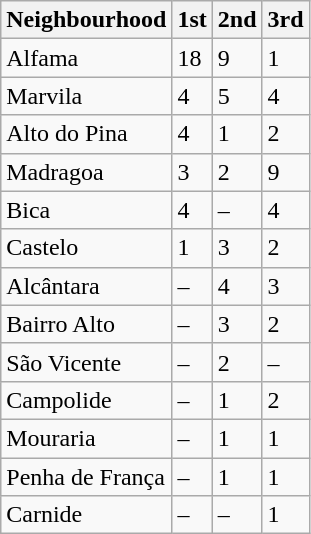<table class="wikitable sortable">
<tr>
<th>Neighbourhood</th>
<th>1st</th>
<th>2nd</th>
<th>3rd</th>
</tr>
<tr>
<td>Alfama</td>
<td>18</td>
<td>9</td>
<td>1</td>
</tr>
<tr>
<td>Marvila</td>
<td>4</td>
<td>5</td>
<td>4</td>
</tr>
<tr>
<td>Alto do Pina</td>
<td>4</td>
<td>1</td>
<td>2</td>
</tr>
<tr>
<td>Madragoa</td>
<td>3</td>
<td>2</td>
<td>9</td>
</tr>
<tr>
<td>Bica</td>
<td>4</td>
<td>–</td>
<td>4</td>
</tr>
<tr>
<td>Castelo</td>
<td>1</td>
<td>3</td>
<td>2</td>
</tr>
<tr>
<td>Alcântara</td>
<td>–</td>
<td>4</td>
<td>3</td>
</tr>
<tr>
<td>Bairro Alto</td>
<td>–</td>
<td>3</td>
<td>2</td>
</tr>
<tr>
<td>São Vicente</td>
<td>–</td>
<td>2</td>
<td>–</td>
</tr>
<tr>
<td>Campolide</td>
<td>–</td>
<td>1</td>
<td>2</td>
</tr>
<tr>
<td>Mouraria</td>
<td>–</td>
<td>1</td>
<td>1</td>
</tr>
<tr>
<td>Penha de França</td>
<td>–</td>
<td>1</td>
<td>1</td>
</tr>
<tr>
<td>Carnide</td>
<td>–</td>
<td>–</td>
<td>1</td>
</tr>
</table>
